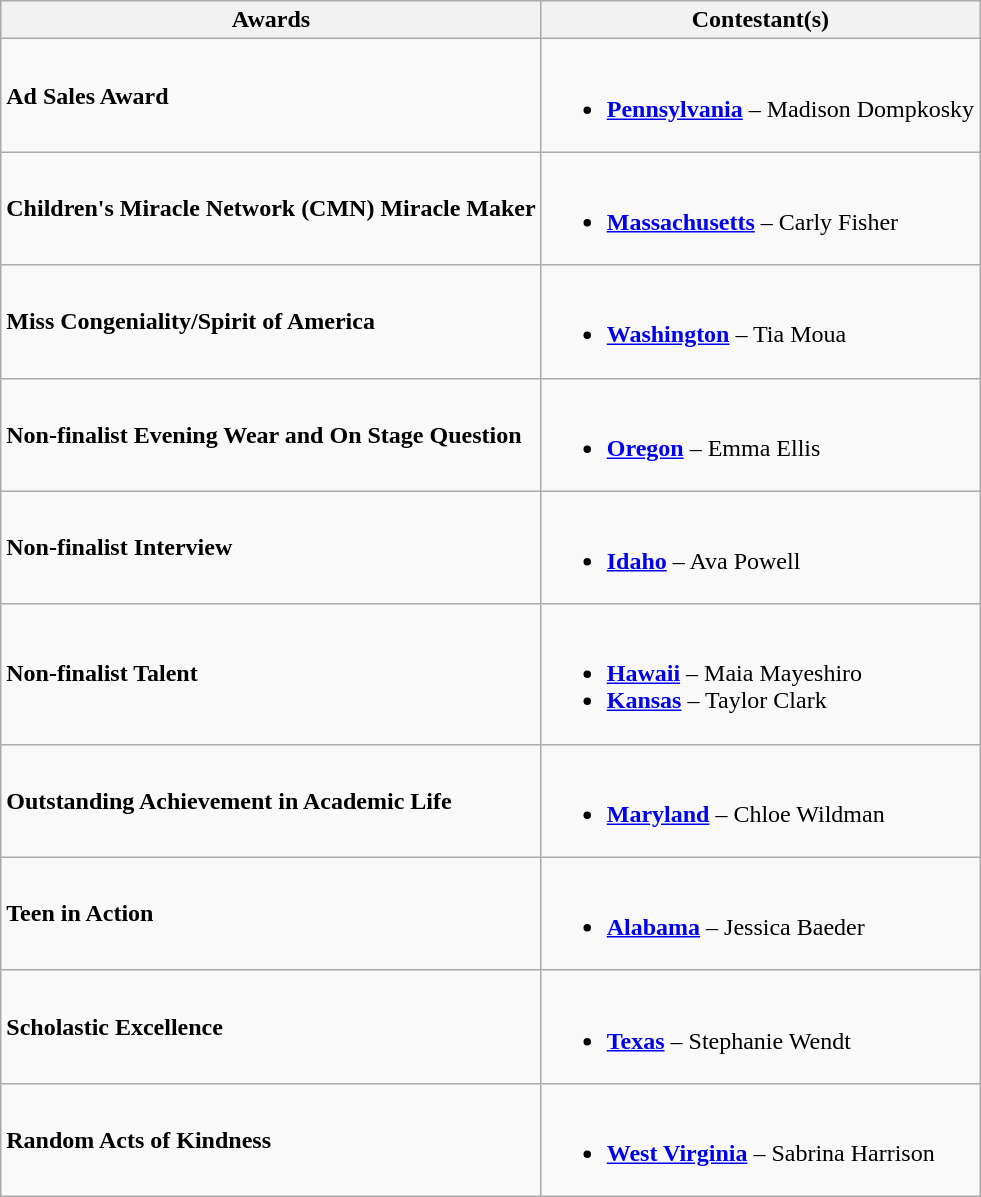<table class="wikitable">
<tr>
<th>Awards</th>
<th>Contestant(s)</th>
</tr>
<tr>
<td><strong>Ad Sales Award</strong></td>
<td><br><ul><li> <strong><a href='#'>Pennsylvania</a></strong> – Madison Dompkosky</li></ul></td>
</tr>
<tr>
<td><strong>Children's Miracle Network (CMN) Miracle Maker</strong></td>
<td><br><ul><li> <strong><a href='#'>Massachusetts</a></strong> – Carly Fisher</li></ul></td>
</tr>
<tr>
<td><strong>Miss Congeniality/Spirit of America</strong></td>
<td><br><ul><li> <strong><a href='#'>Washington</a></strong> – Tia Moua</li></ul></td>
</tr>
<tr>
<td><strong>Non-finalist Evening Wear and On Stage Question</strong></td>
<td><br><ul><li> <strong><a href='#'>Oregon</a></strong> – Emma Ellis</li></ul></td>
</tr>
<tr>
<td><strong>Non-finalist Interview</strong></td>
<td><br><ul><li> <strong><a href='#'>Idaho</a></strong> – Ava Powell</li></ul></td>
</tr>
<tr>
<td><strong>Non-finalist Talent</strong></td>
<td><br><ul><li> <strong><a href='#'>Hawaii</a></strong> – Maia Mayeshiro</li><li> <strong><a href='#'>Kansas</a></strong> – Taylor Clark</li></ul></td>
</tr>
<tr>
<td><strong>Outstanding Achievement in Academic Life</strong></td>
<td><br><ul><li> <strong><a href='#'>Maryland</a></strong> – Chloe Wildman</li></ul></td>
</tr>
<tr>
<td><strong>Teen in Action</strong></td>
<td><br><ul><li> <strong><a href='#'>Alabama</a></strong> – Jessica Baeder</li></ul></td>
</tr>
<tr>
<td><strong>Scholastic Excellence</strong></td>
<td><br><ul><li> <strong><a href='#'>Texas</a></strong> – Stephanie Wendt</li></ul></td>
</tr>
<tr>
<td><strong>Random Acts of Kindness</strong></td>
<td><br><ul><li> <strong><a href='#'>West Virginia</a></strong> – Sabrina Harrison</li></ul></td>
</tr>
</table>
